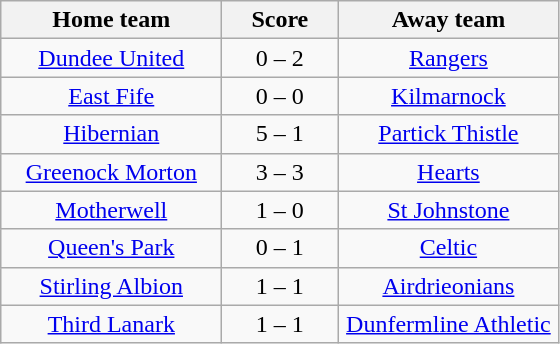<table class="wikitable" style="text-align: center">
<tr>
<th width=140>Home team</th>
<th width=70>Score</th>
<th width=140>Away team</th>
</tr>
<tr>
<td><a href='#'>Dundee United</a></td>
<td>0 – 2</td>
<td><a href='#'>Rangers</a></td>
</tr>
<tr>
<td><a href='#'>East Fife</a></td>
<td>0 – 0</td>
<td><a href='#'>Kilmarnock</a></td>
</tr>
<tr>
<td><a href='#'>Hibernian</a></td>
<td>5 – 1</td>
<td><a href='#'>Partick Thistle</a></td>
</tr>
<tr>
<td><a href='#'>Greenock Morton</a></td>
<td>3 – 3</td>
<td><a href='#'>Hearts</a></td>
</tr>
<tr>
<td><a href='#'>Motherwell</a></td>
<td>1 – 0</td>
<td><a href='#'>St Johnstone</a></td>
</tr>
<tr>
<td><a href='#'>Queen's Park</a></td>
<td>0 – 1</td>
<td><a href='#'>Celtic</a></td>
</tr>
<tr>
<td><a href='#'>Stirling Albion</a></td>
<td>1 – 1</td>
<td><a href='#'>Airdrieonians</a></td>
</tr>
<tr>
<td><a href='#'>Third Lanark</a></td>
<td>1 – 1</td>
<td><a href='#'>Dunfermline Athletic</a></td>
</tr>
</table>
